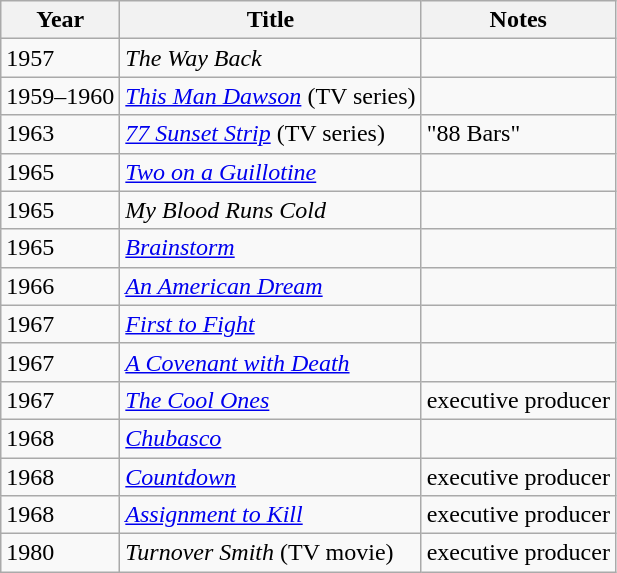<table class="wikitable sortable">
<tr>
<th>Year</th>
<th>Title</th>
<th class="unsortable">Notes</th>
</tr>
<tr>
<td>1957</td>
<td><em>The Way Back</em></td>
<td></td>
</tr>
<tr>
<td>1959–1960</td>
<td><em><a href='#'>This Man Dawson</a></em> (TV series)</td>
<td></td>
</tr>
<tr>
<td>1963</td>
<td><em><a href='#'>77 Sunset Strip</a></em> (TV series)</td>
<td>"88 Bars"</td>
</tr>
<tr>
<td>1965</td>
<td><em><a href='#'>Two on a Guillotine</a></em></td>
<td></td>
</tr>
<tr>
<td>1965</td>
<td><em>My Blood Runs Cold</em></td>
<td></td>
</tr>
<tr>
<td>1965</td>
<td><em><a href='#'>Brainstorm</a></em></td>
<td></td>
</tr>
<tr>
<td>1966</td>
<td><em><a href='#'>An American Dream</a></em></td>
<td></td>
</tr>
<tr>
<td>1967</td>
<td><em><a href='#'>First to Fight</a></em></td>
<td></td>
</tr>
<tr>
<td>1967</td>
<td><em><a href='#'>A Covenant with Death</a></em></td>
<td></td>
</tr>
<tr>
<td>1967</td>
<td><em><a href='#'>The Cool Ones</a></em></td>
<td>executive producer</td>
</tr>
<tr>
<td>1968</td>
<td><em><a href='#'>Chubasco</a></em></td>
<td></td>
</tr>
<tr>
<td>1968</td>
<td><em><a href='#'>Countdown</a></em></td>
<td>executive producer</td>
</tr>
<tr>
<td>1968</td>
<td><em><a href='#'>Assignment to Kill</a></em></td>
<td>executive producer</td>
</tr>
<tr>
<td>1980</td>
<td><em>Turnover Smith</em> (TV movie)</td>
<td>executive producer</td>
</tr>
</table>
